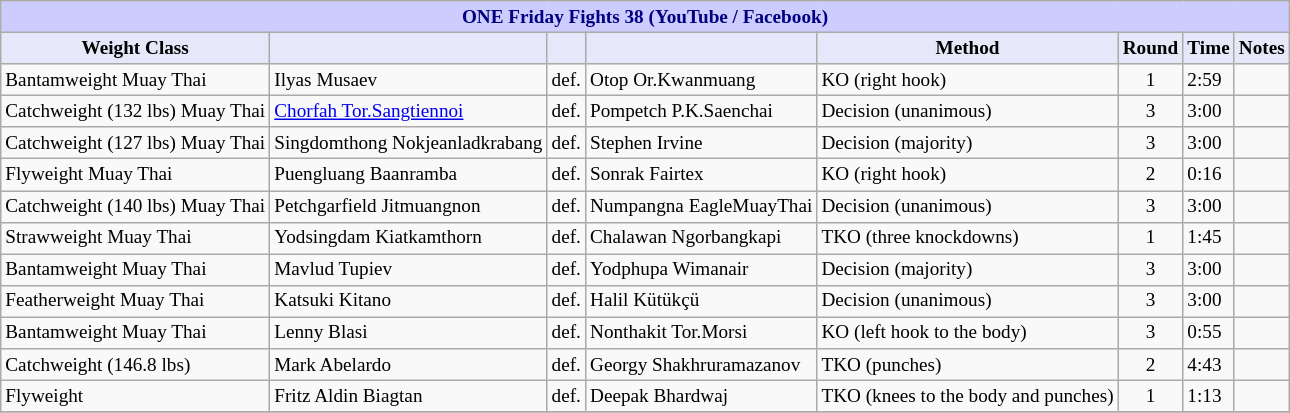<table class="wikitable" style="font-size: 80%;">
<tr>
<th colspan="8" style="background-color: #ccf; color: #000080; text-align: center;"><strong>ONE Friday Fights 38 (YouTube / Facebook)</strong></th>
</tr>
<tr>
<th colspan="1" style="background-color: #E6E8FA; color: #000000; text-align: center;">Weight Class</th>
<th colspan="1" style="background-color: #E6E8FA; color: #000000; text-align: center;"></th>
<th colspan="1" style="background-color: #E6E8FA; color: #000000; text-align: center;"></th>
<th colspan="1" style="background-color: #E6E8FA; color: #000000; text-align: center;"></th>
<th colspan="1" style="background-color: #E6E8FA; color: #000000; text-align: center;">Method</th>
<th colspan="1" style="background-color: #E6E8FA; color: #000000; text-align: center;">Round</th>
<th colspan="1" style="background-color: #E6E8FA; color: #000000; text-align: center;">Time</th>
<th colspan="1" style="background-color: #E6E8FA; color: #000000; text-align: center;">Notes</th>
</tr>
<tr>
<td>Bantamweight Muay Thai</td>
<td> Ilyas Musaev</td>
<td>def.</td>
<td> Otop Or.Kwanmuang</td>
<td>KO (right hook)</td>
<td align=center>1</td>
<td>2:59</td>
<td></td>
</tr>
<tr>
<td>Catchweight (132 lbs) Muay Thai</td>
<td> <a href='#'>Chorfah Tor.Sangtiennoi</a></td>
<td>def.</td>
<td> Pompetch P.K.Saenchai</td>
<td>Decision (unanimous)</td>
<td align=center>3</td>
<td>3:00</td>
<td></td>
</tr>
<tr>
<td>Catchweight (127 lbs) Muay Thai</td>
<td> Singdomthong Nokjeanladkrabang</td>
<td>def.</td>
<td> Stephen Irvine</td>
<td>Decision (majority)</td>
<td align=center>3</td>
<td>3:00</td>
<td></td>
</tr>
<tr>
<td>Flyweight Muay Thai</td>
<td> Puengluang Baanramba</td>
<td>def.</td>
<td> Sonrak Fairtex</td>
<td>KO (right hook)</td>
<td align=center>2</td>
<td>0:16</td>
<td></td>
</tr>
<tr>
<td>Catchweight (140 lbs) Muay Thai</td>
<td> Petchgarfield Jitmuangnon</td>
<td>def.</td>
<td> Numpangna EagleMuayThai</td>
<td>Decision (unanimous)</td>
<td align=center>3</td>
<td>3:00</td>
<td></td>
</tr>
<tr>
<td>Strawweight Muay Thai</td>
<td> Yodsingdam Kiatkamthorn</td>
<td>def.</td>
<td> Chalawan Ngorbangkapi</td>
<td>TKO (three knockdowns)</td>
<td align=center>1</td>
<td>1:45</td>
<td></td>
</tr>
<tr>
<td>Bantamweight Muay Thai</td>
<td> Mavlud Tupiev</td>
<td>def.</td>
<td> Yodphupa Wimanair</td>
<td>Decision (majority)</td>
<td align=center>3</td>
<td>3:00</td>
<td></td>
</tr>
<tr>
<td>Featherweight Muay Thai</td>
<td> Katsuki Kitano</td>
<td>def.</td>
<td> Halil Kütükçü</td>
<td>Decision (unanimous)</td>
<td align=center>3</td>
<td>3:00</td>
<td></td>
</tr>
<tr>
<td>Bantamweight Muay Thai</td>
<td> Lenny Blasi</td>
<td>def.</td>
<td> Nonthakit Tor.Morsi</td>
<td>KO (left hook to the body)</td>
<td align=center>3</td>
<td>0:55</td>
<td></td>
</tr>
<tr>
<td>Catchweight (146.8 lbs)</td>
<td> Mark Abelardo</td>
<td>def.</td>
<td> Georgy Shakhruramazanov</td>
<td>TKO (punches)</td>
<td align=center>2</td>
<td>4:43</td>
<td></td>
</tr>
<tr>
<td>Flyweight</td>
<td> Fritz Aldin Biagtan</td>
<td>def.</td>
<td> Deepak Bhardwaj</td>
<td>TKO (knees to the body and punches)</td>
<td align=center>1</td>
<td>1:13</td>
<td></td>
</tr>
<tr>
</tr>
</table>
